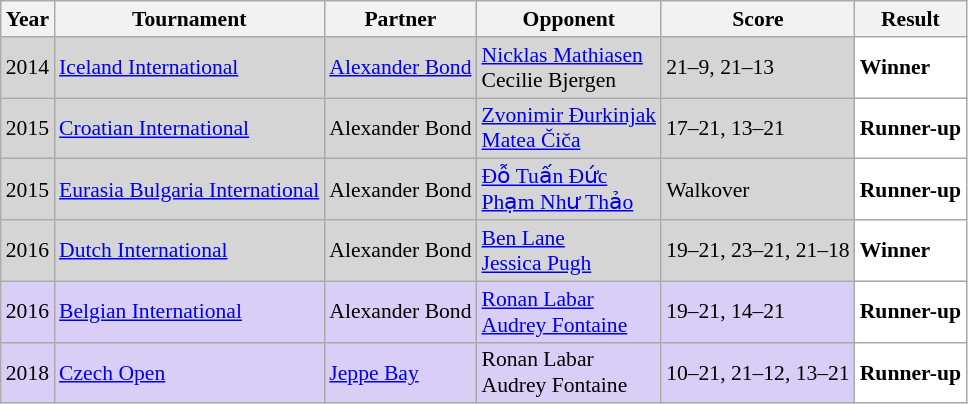<table class="sortable wikitable" style="font-size: 90%;">
<tr>
<th>Year</th>
<th>Tournament</th>
<th>Partner</th>
<th>Opponent</th>
<th>Score</th>
<th>Result</th>
</tr>
<tr style="background:#D5D5D5">
<td align="center">2014</td>
<td align="left"><a href='#'>Iceland International</a></td>
<td align="left"> <a href='#'>Alexander Bond</a></td>
<td align="left"> <a href='#'>Nicklas Mathiasen</a><br> Cecilie Bjergen</td>
<td align="left">21–9, 21–13</td>
<td style="text-align:left; background:white"> <strong>Winner</strong></td>
</tr>
<tr style="background:#D5D5D5">
<td align="center">2015</td>
<td align="left"><a href='#'>Croatian International</a></td>
<td align="left"> Alexander Bond</td>
<td align="left"> <a href='#'>Zvonimir Đurkinjak</a><br> <a href='#'>Matea Čiča</a></td>
<td align="left">17–21, 13–21</td>
<td style="text-align:left; background:white"> <strong>Runner-up</strong></td>
</tr>
<tr style="background:#D5D5D5">
<td align="center">2015</td>
<td align="left"><a href='#'>Eurasia Bulgaria International</a></td>
<td align="left"> Alexander Bond</td>
<td align="left"> <a href='#'>Đỗ Tuấn Đức</a><br> <a href='#'>Phạm Như Thảo</a></td>
<td align="left">Walkover</td>
<td style="text-align:left; background:white"> <strong>Runner-up</strong></td>
</tr>
<tr style="background:#D5D5D5">
<td align="center">2016</td>
<td align="left"><a href='#'>Dutch International</a></td>
<td align="left"> Alexander Bond</td>
<td align="left"> <a href='#'>Ben Lane</a><br> <a href='#'>Jessica Pugh</a></td>
<td align="left">19–21, 23–21, 21–18</td>
<td style="text-align:left; background:white"> <strong>Winner</strong></td>
</tr>
<tr style="background:#D8CEF6">
<td align="center">2016</td>
<td align="left"><a href='#'>Belgian International</a></td>
<td align="left"> Alexander Bond</td>
<td align="left"> <a href='#'>Ronan Labar</a><br> <a href='#'>Audrey Fontaine</a></td>
<td align="left">19–21, 14–21</td>
<td style="text-align:left; background:white"> <strong>Runner-up</strong></td>
</tr>
<tr style="background:#D8CEF6">
<td align="center">2018</td>
<td align="left"><a href='#'>Czech Open</a></td>
<td align="left"> <a href='#'>Jeppe Bay</a></td>
<td align="left"> Ronan Labar<br> Audrey Fontaine</td>
<td align="left">10–21, 21–12, 13–21</td>
<td style="text-align:left; background:white"> <strong>Runner-up</strong></td>
</tr>
</table>
